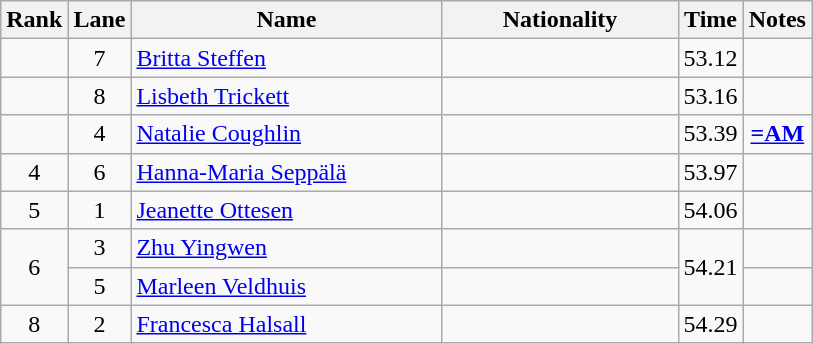<table class="wikitable sortable" style="text-align:center">
<tr>
<th>Rank</th>
<th>Lane</th>
<th width=200>Name</th>
<th width=150>Nationality</th>
<th>Time</th>
<th>Notes</th>
</tr>
<tr>
<td></td>
<td>7</td>
<td align="left"><a href='#'>Britta Steffen</a></td>
<td align="left"></td>
<td>53.12</td>
<td></td>
</tr>
<tr>
<td></td>
<td>8</td>
<td align="left"><a href='#'>Lisbeth Trickett</a></td>
<td align="left"></td>
<td>53.16</td>
<td></td>
</tr>
<tr>
<td></td>
<td>4</td>
<td align="left"><a href='#'>Natalie Coughlin</a></td>
<td align="left"></td>
<td>53.39</td>
<td><strong><a href='#'>=AM</a></strong></td>
</tr>
<tr>
<td>4</td>
<td>6</td>
<td align="left"><a href='#'>Hanna-Maria Seppälä</a></td>
<td align="left"></td>
<td>53.97</td>
<td></td>
</tr>
<tr>
<td>5</td>
<td>1</td>
<td align="left"><a href='#'>Jeanette Ottesen</a></td>
<td align="left"></td>
<td>54.06</td>
<td></td>
</tr>
<tr>
<td rowspan=2>6</td>
<td>3</td>
<td align="left"><a href='#'>Zhu Yingwen</a></td>
<td align="left"></td>
<td rowspan=2>54.21</td>
<td></td>
</tr>
<tr>
<td>5</td>
<td align="left"><a href='#'>Marleen Veldhuis</a></td>
<td align="left"></td>
<td></td>
</tr>
<tr>
<td>8</td>
<td>2</td>
<td align="left"><a href='#'>Francesca Halsall</a></td>
<td align="left"></td>
<td>54.29</td>
<td></td>
</tr>
</table>
